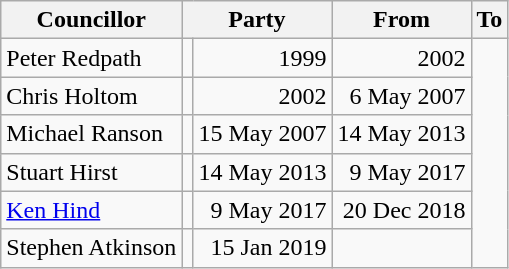<table class=wikitable>
<tr>
<th>Councillor</th>
<th colspan=2>Party</th>
<th>From</th>
<th>To</th>
</tr>
<tr>
<td>Peter Redpath</td>
<td></td>
<td align=right>1999</td>
<td align=right>2002</td>
</tr>
<tr>
<td>Chris Holtom</td>
<td></td>
<td align=right>2002</td>
<td align=right>6 May 2007</td>
</tr>
<tr>
<td>Michael Ranson</td>
<td></td>
<td align=right>15 May 2007</td>
<td align=right>14 May 2013</td>
</tr>
<tr>
<td>Stuart Hirst</td>
<td></td>
<td align=right>14 May 2013</td>
<td align=right>9 May 2017</td>
</tr>
<tr>
<td><a href='#'>Ken Hind</a></td>
<td></td>
<td align=right>9 May 2017</td>
<td align=right>20 Dec 2018</td>
</tr>
<tr>
<td>Stephen Atkinson</td>
<td></td>
<td align=right>15 Jan 2019</td>
<td align=right></td>
</tr>
</table>
